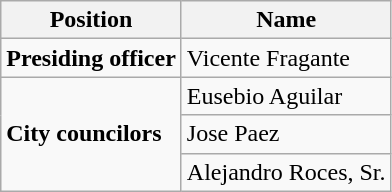<table class=wikitable>
<tr>
<th>Position</th>
<th>Name</th>
</tr>
<tr>
<td><strong>Presiding officer</strong></td>
<td>Vicente Fragante</td>
</tr>
<tr>
<td rowspan="3"><strong>City councilors</strong></td>
<td>Eusebio Aguilar</td>
</tr>
<tr>
<td>Jose Paez</td>
</tr>
<tr>
<td>Alejandro Roces, Sr.</td>
</tr>
</table>
